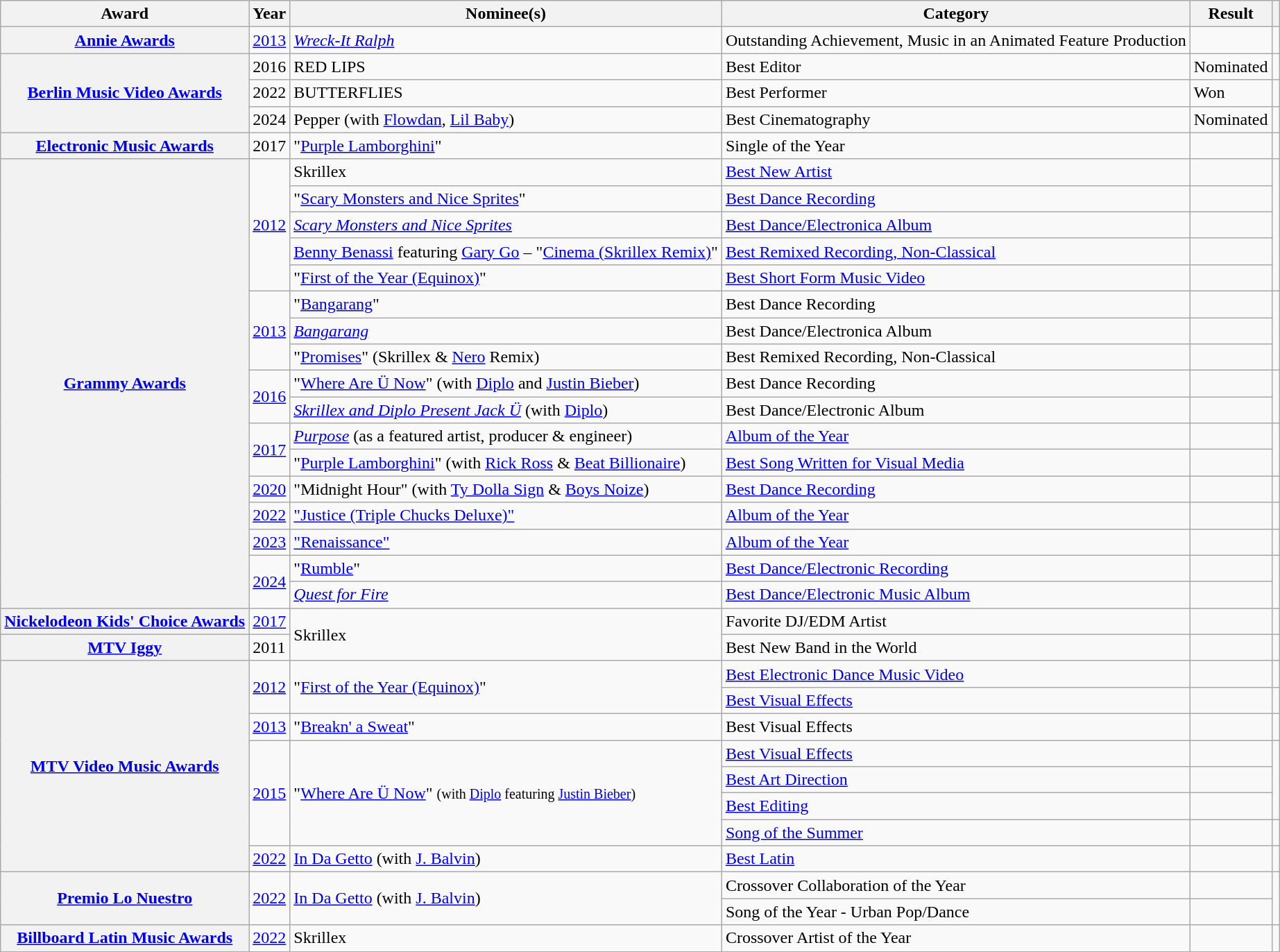<table class="wikitable sortable plainrowheaders">
<tr>
<th scope="col">Award</th>
<th scope="col">Year</th>
<th scope="col">Nominee(s)</th>
<th scope="col">Category</th>
<th scope="col">Result</th>
<th scope="col" class="unsortable"></th>
</tr>
<tr>
<th scope="row"><a href='#'>Annie Awards</a></th>
<td><a href='#'>2013</a></td>
<td><em><a href='#'>Wreck-It Ralph</a></em></td>
<td>Outstanding Achievement, Music in an Animated Feature Production</td>
<td></td>
<td></td>
</tr>
<tr>
<th rowspan="3"><a href='#'>Berlin Music Video Awards</a></th>
<td>2016</td>
<td>RED LIPS</td>
<td>Best Editor</td>
<td>Nominated</td>
<td></td>
</tr>
<tr>
<td>2022</td>
<td>BUTTERFLIES</td>
<td>Best Performer</td>
<td>Won</td>
<td></td>
</tr>
<tr>
<td>2024</td>
<td>Pepper (with <a href='#'>Flowdan</a>, <a href='#'>Lil Baby</a>)</td>
<td>Best Cinematography</td>
<td>Nominated</td>
<td></td>
</tr>
<tr>
<th scope="row"><a href='#'>Electronic Music Awards</a></th>
<td>2017</td>
<td>"<a href='#'>Purple Lamborghini</a>" </td>
<td>Single of the Year</td>
<td></td>
<td></td>
</tr>
<tr>
<th rowspan="17" scope="row"><a href='#'>Grammy Awards</a></th>
<td rowspan="5"><a href='#'>2012</a></td>
<td>Skrillex</td>
<td><a href='#'>Best New Artist</a></td>
<td></td>
<td rowspan="5"></td>
</tr>
<tr>
<td>"<a href='#'>Scary Monsters and Nice Sprites</a>"</td>
<td><a href='#'>Best Dance Recording</a></td>
<td></td>
</tr>
<tr>
<td><em><a href='#'>Scary Monsters and Nice Sprites</a></em></td>
<td><a href='#'>Best Dance/Electronica Album</a></td>
<td></td>
</tr>
<tr>
<td><a href='#'>Benny Benassi</a> featuring <a href='#'>Gary Go</a> – "<a href='#'>Cinema (Skrillex Remix)</a>"</td>
<td><a href='#'>Best Remixed Recording, Non-Classical</a></td>
<td></td>
</tr>
<tr>
<td>"<a href='#'>First of the Year (Equinox)</a>"</td>
<td><a href='#'>Best Short Form Music Video</a></td>
<td></td>
</tr>
<tr>
<td rowspan="3"><a href='#'>2013</a></td>
<td>"<a href='#'>Bangarang</a>"</td>
<td>Best Dance Recording</td>
<td></td>
<td rowspan="3"></td>
</tr>
<tr>
<td><em><a href='#'>Bangarang</a></em></td>
<td>Best Dance/Electronica Album</td>
<td></td>
</tr>
<tr>
<td>"<a href='#'>Promises</a>" (Skrillex & <a href='#'>Nero</a> Remix)</td>
<td>Best Remixed Recording, Non-Classical</td>
<td></td>
</tr>
<tr>
<td rowspan="2"><a href='#'>2016</a></td>
<td>"<a href='#'>Where Are Ü Now</a>" (with <a href='#'>Diplo</a> and <a href='#'>Justin Bieber</a>)</td>
<td>Best Dance Recording</td>
<td></td>
<td rowspan="2"></td>
</tr>
<tr>
<td><em><a href='#'>Skrillex and Diplo Present Jack Ü</a></em> (with <a href='#'>Diplo</a>)</td>
<td>Best Dance/Electronic Album</td>
<td></td>
</tr>
<tr>
<td rowspan="2"><a href='#'>2017</a></td>
<td><em><a href='#'>Purpose</a></em> (as a featured artist, producer & engineer)</td>
<td><a href='#'>Album of the Year</a></td>
<td></td>
<td rowspan="2"></td>
</tr>
<tr>
<td>"<a href='#'>Purple Lamborghini</a>" (with <a href='#'>Rick Ross</a> & <a href='#'>Beat Billionaire</a>)</td>
<td><a href='#'>Best Song Written for Visual Media</a></td>
<td></td>
</tr>
<tr>
<td><a href='#'>2020</a></td>
<td>"Midnight Hour" (with <a href='#'>Ty Dolla Sign</a> & <a href='#'>Boys Noize</a>)</td>
<td><a href='#'>Best Dance Recording</a></td>
<td></td>
<td></td>
</tr>
<tr>
<td><a href='#'>2022</a></td>
<td><a href='#'>"Justice (Triple Chucks Deluxe)"</a></td>
<td><a href='#'>Album of the Year</a></td>
<td></td>
<td></td>
</tr>
<tr>
<td><a href='#'>2023</a></td>
<td><a href='#'>"Renaissance"</a></td>
<td><a href='#'>Album of the Year</a></td>
<td></td>
<td></td>
</tr>
<tr>
<td rowspan="2"><a href='#'>2024</a></td>
<td>"<a href='#'>Rumble</a>"</td>
<td><a href='#'>Best Dance/Electronic Recording</a></td>
<td></td>
<td rowspan="2"></td>
</tr>
<tr>
<td><em><a href='#'>Quest for Fire</a></em></td>
<td><a href='#'>Best Dance/Electronic Music Album</a></td>
<td></td>
</tr>
<tr>
<th scope="row"><a href='#'>Nickelodeon Kids' Choice Awards</a></th>
<td><a href='#'>2017</a></td>
<td rowspan="2">Skrillex</td>
<td>Favorite DJ/EDM Artist</td>
<td></td>
<td></td>
</tr>
<tr>
<th scope="row"><a href='#'>MTV Iggy</a></th>
<td>2011</td>
<td>Best New Band in the World</td>
<td></td>
<td></td>
</tr>
<tr>
<th rowspan="8" scope="row"><a href='#'>MTV Video Music Awards</a></th>
<td rowspan="2"><a href='#'>2012</a></td>
<td rowspan="2">"<a href='#'>First of the Year (Equinox)</a>"</td>
<td><a href='#'>Best Electronic Dance Music Video</a></td>
<td></td>
<td></td>
</tr>
<tr>
<td><a href='#'>Best Visual Effects</a></td>
<td></td>
<td></td>
</tr>
<tr>
<td><a href='#'>2013</a></td>
<td>"<a href='#'>Breakn' a Sweat</a>"</td>
<td>Best Visual Effects</td>
<td></td>
<td></td>
</tr>
<tr>
<td rowspan="4"><a href='#'>2015</a></td>
<td rowspan="4">"<a href='#'>Where Are Ü Now</a>" <small>(with <a href='#'>Diplo</a> featuring <a href='#'>Justin Bieber</a>)</small></td>
<td><a href='#'>Best Visual Effects</a></td>
<td></td>
<td rowspan="3"></td>
</tr>
<tr>
<td><a href='#'>Best Art Direction</a></td>
<td></td>
</tr>
<tr>
<td><a href='#'>Best Editing</a></td>
<td></td>
</tr>
<tr>
<td><a href='#'>Song of the Summer</a></td>
<td></td>
<td></td>
</tr>
<tr>
<td><a href='#'>2022</a></td>
<td><a href='#'>In Da Getto</a> (with <a href='#'>J. Balvin</a>)</td>
<td><a href='#'>Best Latin</a></td>
<td></td>
<td></td>
</tr>
<tr>
<th scope="row" rowspan="2"><a href='#'>Premio Lo Nuestro</a></th>
<td rowspan="2"><a href='#'>2022</a></td>
<td rowspan="2"><a href='#'>In Da Getto</a> (with <a href='#'>J. Balvin</a>)</td>
<td>Crossover Collaboration of the Year</td>
<td></td>
<td rowspan="2"></td>
</tr>
<tr>
<td>Song of the Year - Urban Pop/Dance</td>
<td></td>
</tr>
<tr>
<th scope="row"><a href='#'>Billboard Latin Music Awards</a></th>
<td><a href='#'>2022</a></td>
<td>Skrillex</td>
<td Crossover Artist of the Year>Crossover Artist of the Year</td>
<td></td>
<td></td>
</tr>
</table>
